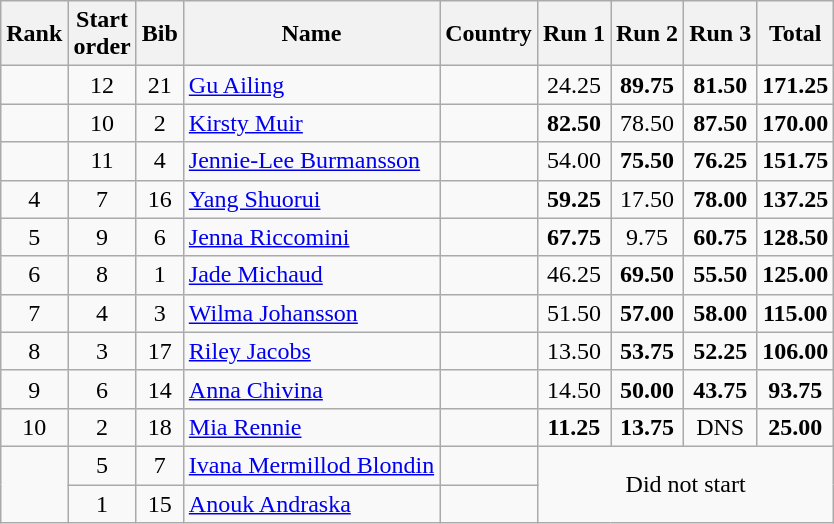<table class="wikitable sortable" style="text-align:center">
<tr>
<th>Rank</th>
<th>Start<br>order</th>
<th>Bib</th>
<th>Name</th>
<th>Country</th>
<th>Run 1</th>
<th>Run 2</th>
<th>Run 3</th>
<th>Total</th>
</tr>
<tr>
<td></td>
<td>12</td>
<td>21</td>
<td align=left><a href='#'>Gu Ailing</a></td>
<td align=left></td>
<td>24.25</td>
<td><strong>89.75</strong></td>
<td><strong>81.50</strong></td>
<td><strong>171.25</strong></td>
</tr>
<tr>
<td></td>
<td>10</td>
<td>2</td>
<td align=left><a href='#'>Kirsty Muir</a></td>
<td align=left></td>
<td><strong>82.50</strong></td>
<td>78.50</td>
<td><strong>87.50</strong></td>
<td><strong>170.00</strong></td>
</tr>
<tr>
<td></td>
<td>11</td>
<td>4</td>
<td align=left><a href='#'>Jennie-Lee Burmansson</a></td>
<td align=left></td>
<td>54.00</td>
<td><strong>75.50</strong></td>
<td><strong>76.25</strong></td>
<td><strong>151.75</strong></td>
</tr>
<tr>
<td>4</td>
<td>7</td>
<td>16</td>
<td align=left><a href='#'>Yang Shuorui</a></td>
<td align=left></td>
<td><strong>59.25</strong></td>
<td>17.50</td>
<td><strong>78.00</strong></td>
<td><strong>137.25</strong></td>
</tr>
<tr>
<td>5</td>
<td>9</td>
<td>6</td>
<td align=left><a href='#'>Jenna Riccomini</a></td>
<td align=left></td>
<td><strong>67.75</strong></td>
<td>9.75</td>
<td><strong>60.75</strong></td>
<td><strong>128.50</strong></td>
</tr>
<tr>
<td>6</td>
<td>8</td>
<td>1</td>
<td align=left><a href='#'>Jade Michaud</a></td>
<td align=left></td>
<td>46.25</td>
<td><strong>69.50</strong></td>
<td><strong>55.50</strong></td>
<td><strong>125.00</strong></td>
</tr>
<tr>
<td>7</td>
<td>4</td>
<td>3</td>
<td align=left><a href='#'>Wilma Johansson</a></td>
<td align=left></td>
<td>51.50</td>
<td><strong>57.00</strong></td>
<td><strong>58.00</strong></td>
<td><strong>115.00</strong></td>
</tr>
<tr>
<td>8</td>
<td>3</td>
<td>17</td>
<td align=left><a href='#'>Riley Jacobs</a></td>
<td align=left></td>
<td>13.50</td>
<td><strong>53.75</strong></td>
<td><strong>52.25</strong></td>
<td><strong>106.00</strong></td>
</tr>
<tr>
<td>9</td>
<td>6</td>
<td>14</td>
<td align=left><a href='#'>Anna Chivina</a></td>
<td align=left></td>
<td>14.50</td>
<td><strong>50.00</strong></td>
<td><strong>43.75</strong></td>
<td><strong>93.75</strong></td>
</tr>
<tr>
<td>10</td>
<td>2</td>
<td>18</td>
<td align=left><a href='#'>Mia Rennie</a></td>
<td align=left></td>
<td><strong>11.25</strong></td>
<td><strong>13.75</strong></td>
<td>DNS</td>
<td><strong>25.00</strong></td>
</tr>
<tr>
<td rowspan=2></td>
<td>5</td>
<td>7</td>
<td align=left><a href='#'>Ivana Mermillod Blondin</a></td>
<td align=left></td>
<td colspan=4 rowspan=2>Did not start</td>
</tr>
<tr>
<td>1</td>
<td>15</td>
<td align=left><a href='#'>Anouk Andraska</a></td>
<td align=left></td>
</tr>
</table>
